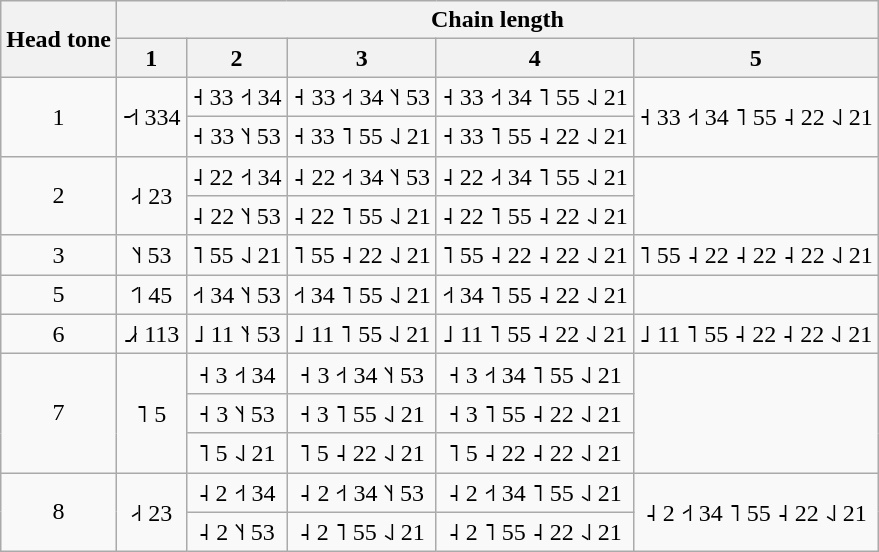<table class="wikitable" style="text-align: center">
<tr>
<th rowspan=2>Head tone</th>
<th colspan=5>Chain length</th>
</tr>
<tr>
<th>1</th>
<th>2</th>
<th>3</th>
<th>4</th>
<th>5</th>
</tr>
<tr>
<td rowspan=2>1</td>
<td rowspan=2>˧˧˦ 334</td>
<td>˧ 33 ˧˦ 34</td>
<td>˧ 33 ˧˦ 34 ˥˧ 53</td>
<td>˧ 33 ˧˦ 34 ˥ 55 ˨˩ 21</td>
<td rowspan=2>˧ 33 ˧˦ 34 ˥ 55 ˨ 22 ˨˩ 21</td>
</tr>
<tr>
<td>˧ 33 ˥˧ 53</td>
<td>˧ 33 ˥ 55 ˨˩ 21</td>
<td>˧ 33 ˥ 55 ˨ 22 ˨˩ 21</td>
</tr>
<tr>
<td rowspan=2>2</td>
<td rowspan=2>˨˧ 23</td>
<td>˨ 22 ˧˦ 34</td>
<td>˨ 22 ˧˦ 34 ˥˧ 53</td>
<td>˨ 22 ˨˧ 34 ˥ 55 ˨˩ 21</td>
<td rowspan=2></td>
</tr>
<tr>
<td>˨ 22 ˥˧ 53</td>
<td>˨ 22 ˥ 55 ˨˩ 21</td>
<td>˨ 22 ˥ 55 ˨ 22 ˨˩ 21</td>
</tr>
<tr>
<td>3</td>
<td>˥˧ 53</td>
<td>˥ 55 ˨˩ 21</td>
<td>˥ 55 ˨ 22 ˨˩ 21</td>
<td>˥ 55 ˨ 22 ˨ 22 ˨˩ 21</td>
<td>˥ 55 ˨ 22 ˨ 22 ˨ 22 ˨˩ 21</td>
</tr>
<tr>
<td>5</td>
<td>˦˥ 45</td>
<td>˧˦ 34 ˥˧ 53</td>
<td>˧˦ 34 ˥ 55 ˨˩ 21</td>
<td>˧˦ 34 ˥ 55 ˨ 22 ˨˩ 21</td>
<td></td>
</tr>
<tr>
<td>6</td>
<td>˩˩˧ 113</td>
<td>˩ 11 ˥˧ 53</td>
<td>˩ 11 ˥ 55 ˨˩ 21</td>
<td>˩ 11 ˥ 55 ˨ 22 ˨˩ 21</td>
<td>˩ 11 ˥ 55 ˨ 22 ˨ 22 ˨˩ 21</td>
</tr>
<tr>
<td rowspan=3>7</td>
<td rowspan=3>˥ 5</td>
<td>˧ 3 ˧˦ 34</td>
<td>˧ 3 ˧˦ 34 ˥˧ 53</td>
<td>˧ 3 ˧˦ 34 ˥ 55 ˨˩ 21</td>
<td rowspan=3></td>
</tr>
<tr>
<td>˧ 3 ˥˧ 53</td>
<td>˧ 3 ˥ 55 ˨˩ 21</td>
<td>˧ 3 ˥ 55 ˨ 22 ˨˩ 21</td>
</tr>
<tr>
<td>˥ 5 ˨˩ 21</td>
<td>˥ 5 ˨ 22 ˨˩ 21</td>
<td>˥ 5 ˨ 22 ˨ 22 ˨˩ 21</td>
</tr>
<tr>
<td rowspan=2>8</td>
<td rowspan=2>˨˧ 23</td>
<td>˨ 2 ˧˦ 34</td>
<td>˨ 2 ˧˦ 34 ˥˧ 53</td>
<td>˨ 2 ˧˦ 34 ˥ 55 ˨˩ 21</td>
<td rowspan=2>˨ 2 ˧˦ 34 ˥ 55 ˨ 22 ˨˩ 21</td>
</tr>
<tr>
<td>˨ 2 ˥˧ 53</td>
<td>˨ 2 ˥ 55 ˨˩ 21</td>
<td>˨ 2 ˥ 55 ˨ 22 ˨˩ 21</td>
</tr>
</table>
